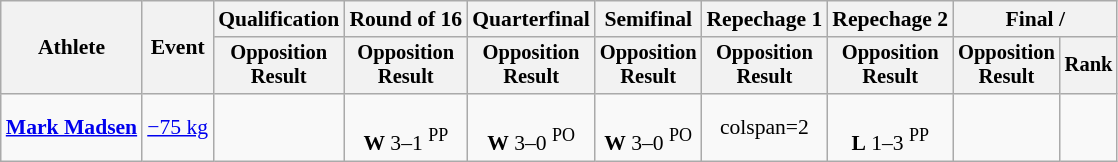<table class="wikitable" style="font-size:90%">
<tr>
<th rowspan=2>Athlete</th>
<th rowspan=2>Event</th>
<th>Qualification</th>
<th>Round of 16</th>
<th>Quarterfinal</th>
<th>Semifinal</th>
<th>Repechage 1</th>
<th>Repechage 2</th>
<th colspan=2>Final / </th>
</tr>
<tr style="font-size: 95%">
<th>Opposition<br>Result</th>
<th>Opposition<br>Result</th>
<th>Opposition<br>Result</th>
<th>Opposition<br>Result</th>
<th>Opposition<br>Result</th>
<th>Opposition<br>Result</th>
<th>Opposition<br>Result</th>
<th>Rank</th>
</tr>
<tr align=center>
<td align=left><strong><a href='#'>Mark Madsen</a></strong></td>
<td align=left><a href='#'>−75 kg</a></td>
<td></td>
<td><br><strong>W</strong> 3–1 <sup>PP</sup></td>
<td><br><strong>W</strong> 3–0 <sup>PO</sup></td>
<td><br><strong>W</strong> 3–0 <sup>PO</sup></td>
<td>colspan=2 </td>
<td><br><strong>L</strong> 1–3 <sup>PP</sup></td>
<td></td>
</tr>
</table>
